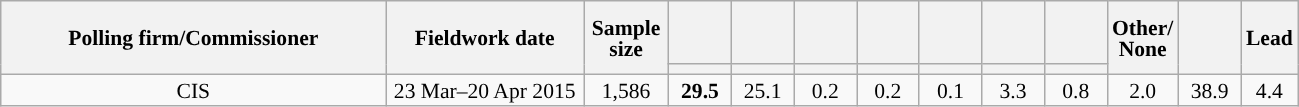<table class="wikitable collapsible collapsed" style="text-align:center; font-size:90%; line-height:14px;">
<tr style="height:42px;">
<th style="width:250px;" rowspan="2">Polling firm/Commissioner</th>
<th style="width:125px;" rowspan="2">Fieldwork date</th>
<th style="width:50px;" rowspan="2">Sample size</th>
<th style="width:35px;"></th>
<th style="width:35px;"></th>
<th style="width:35px;"></th>
<th style="width:35px;"></th>
<th style="width:35px;"></th>
<th style="width:35px;"></th>
<th style="width:35px;"></th>
<th style="width:35px;" rowspan="2">Other/<br>None</th>
<th style="width:35px;" rowspan="2"></th>
<th style="width:30px;" rowspan="2">Lead</th>
</tr>
<tr>
<th style="color:inherit;background:"></th>
<th style="color:inherit;background:"></th>
<th style="color:inherit;background:"></th>
<th style="color:inherit;background:"></th>
<th style="color:inherit;background:"></th>
<th style="color:inherit;background:"></th>
<th style="color:inherit;background:"></th>
</tr>
<tr>
<td>CIS</td>
<td>23 Mar–20 Apr 2015</td>
<td>1,586</td>
<td><strong>29.5</strong></td>
<td>25.1</td>
<td>0.2</td>
<td>0.2</td>
<td>0.1</td>
<td>3.3</td>
<td>0.8</td>
<td>2.0</td>
<td>38.9</td>
<td style="background:">4.4</td>
</tr>
</table>
